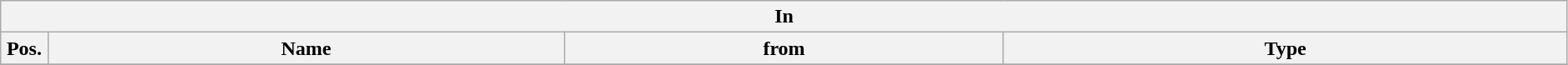<table class="wikitable" style="font-size:100%;width:99%;">
<tr>
<th colspan="4">In</th>
</tr>
<tr>
<th width=3%>Pos.</th>
<th width=33%>Name</th>
<th width=28%>from</th>
<th width=36%>Type</th>
</tr>
<tr>
</tr>
</table>
